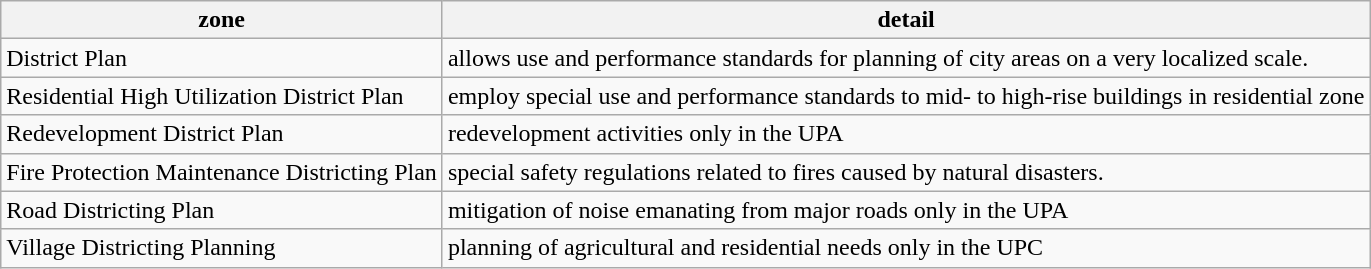<table class="wikitable">
<tr>
<th>zone</th>
<th>detail</th>
</tr>
<tr>
<td>District Plan</td>
<td>allows use and performance standards for planning of city areas on a very localized scale.</td>
</tr>
<tr>
<td>Residential High Utilization District Plan</td>
<td>employ special use and performance standards to mid- to high-rise buildings in residential zone</td>
</tr>
<tr>
<td>Redevelopment District Plan</td>
<td>redevelopment activities only in the UPA</td>
</tr>
<tr>
<td>Fire Protection Maintenance Districting Plan</td>
<td>special safety regulations related to fires caused by natural disasters.</td>
</tr>
<tr>
<td>Road Districting Plan</td>
<td>mitigation of noise emanating from major roads only in the UPA</td>
</tr>
<tr>
<td>Village Districting Planning</td>
<td>planning of agricultural and residential needs only in the UPC</td>
</tr>
</table>
